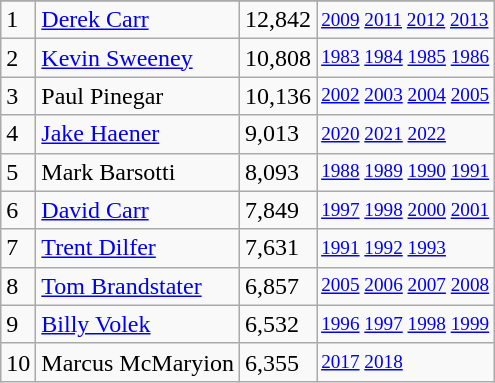<table class="wikitable">
<tr>
</tr>
<tr>
<td>1</td>
<td><a href='#'>Derek Carr</a></td>
<td>12,842</td>
<td style="font-size:80%;"><a href='#'>2009</a> <a href='#'>2011</a> <a href='#'>2012</a> <a href='#'>2013</a></td>
</tr>
<tr>
<td>2</td>
<td><a href='#'>Kevin Sweeney</a></td>
<td>10,808</td>
<td style="font-size:80%;"><a href='#'>1983</a> <a href='#'>1984</a> <a href='#'>1985</a> <a href='#'>1986</a></td>
</tr>
<tr>
<td>3</td>
<td>Paul Pinegar</td>
<td>10,136</td>
<td style="font-size:80%;"><a href='#'>2002</a> <a href='#'>2003</a> <a href='#'>2004</a> <a href='#'>2005</a></td>
</tr>
<tr>
<td>4</td>
<td><a href='#'>Jake Haener</a></td>
<td>9,013</td>
<td style="font-size:80%;"><a href='#'>2020</a> <a href='#'>2021</a> <a href='#'>2022</a></td>
</tr>
<tr>
<td>5</td>
<td>Mark Barsotti</td>
<td>8,093</td>
<td style="font-size:80%;"><a href='#'>1988</a> <a href='#'>1989</a> <a href='#'>1990</a> <a href='#'>1991</a></td>
</tr>
<tr>
<td>6</td>
<td><a href='#'>David Carr</a></td>
<td>7,849</td>
<td style="font-size:80%;"><a href='#'>1997</a> <a href='#'>1998</a> <a href='#'>2000</a> <a href='#'>2001</a></td>
</tr>
<tr>
<td>7</td>
<td><a href='#'>Trent Dilfer</a></td>
<td>7,631</td>
<td style="font-size:80%;"><a href='#'>1991</a> <a href='#'>1992</a> <a href='#'>1993</a></td>
</tr>
<tr>
<td>8</td>
<td><a href='#'>Tom Brandstater</a></td>
<td>6,857</td>
<td style="font-size:80%;"><a href='#'>2005</a> <a href='#'>2006</a> <a href='#'>2007</a> <a href='#'>2008</a></td>
</tr>
<tr>
<td>9</td>
<td><a href='#'>Billy Volek</a></td>
<td>6,532</td>
<td style="font-size:80%;"><a href='#'>1996</a> <a href='#'>1997</a> <a href='#'>1998</a> <a href='#'>1999</a></td>
</tr>
<tr>
<td>10</td>
<td>Marcus McMaryion</td>
<td>6,355</td>
<td style="font-size:80%;"><a href='#'>2017</a> <a href='#'>2018</a></td>
</tr>
</table>
